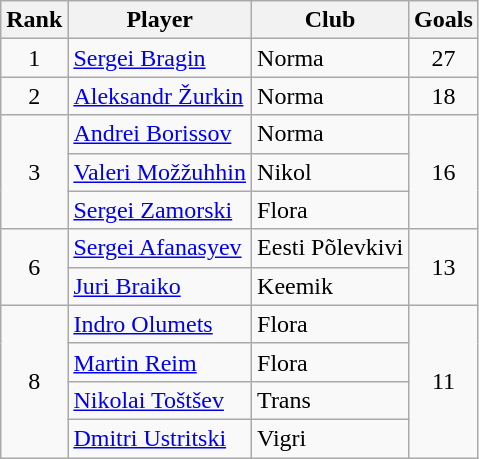<table class="wikitable">
<tr>
<th>Rank</th>
<th>Player</th>
<th>Club</th>
<th>Goals</th>
</tr>
<tr>
<td align=center>1</td>
<td> <a href='#'>Sergei Bragin</a></td>
<td>Norma</td>
<td align=center>27</td>
</tr>
<tr>
<td align=center>2</td>
<td> <a href='#'>Aleksandr Žurkin</a></td>
<td>Norma</td>
<td align=center>18</td>
</tr>
<tr>
<td rowspan=3 align=center>3</td>
<td> <a href='#'>Andrei Borissov</a></td>
<td>Norma</td>
<td rowspan=3 align=center>16</td>
</tr>
<tr>
<td> <a href='#'>Valeri Možžuhhin</a></td>
<td>Nikol</td>
</tr>
<tr>
<td> <a href='#'>Sergei Zamorski</a></td>
<td>Flora</td>
</tr>
<tr>
<td rowspan=2 align=center>6</td>
<td> <a href='#'>Sergei Afanasyev</a></td>
<td>Eesti Põlevkivi</td>
<td rowspan=2 align=center>13</td>
</tr>
<tr>
<td> <a href='#'>Juri Braiko</a></td>
<td>Keemik</td>
</tr>
<tr>
<td rowspan=4 align=center>8</td>
<td> <a href='#'>Indro Olumets</a></td>
<td>Flora</td>
<td rowspan=4 align=center>11</td>
</tr>
<tr>
<td> <a href='#'>Martin Reim</a></td>
<td>Flora</td>
</tr>
<tr>
<td> <a href='#'>Nikolai Toštšev</a></td>
<td>Trans</td>
</tr>
<tr>
<td> <a href='#'>Dmitri Ustritski</a></td>
<td>Vigri</td>
</tr>
</table>
